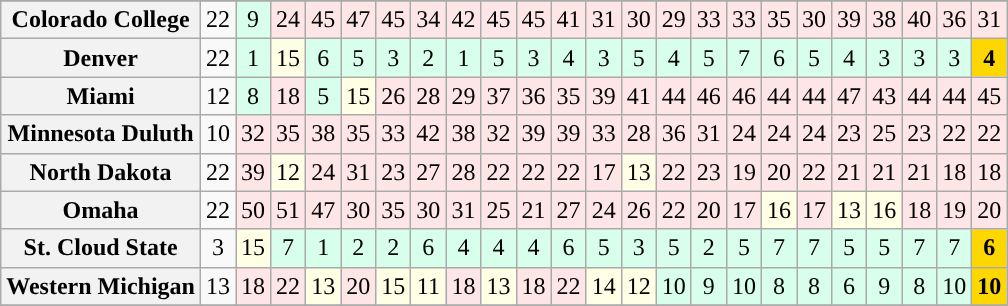<table class="wikitable sortable" style="text-align: center;">
<tr>
</tr>
<tr>
<th>Colorado College</th>
<td>22</td>
<td bgcolor=D8FFEB>9</td>
<td bgcolor=FFE6E6>24</td>
<td bgcolor=FFE6E6>45</td>
<td bgcolor=FFE6E6>47</td>
<td bgcolor=FFE6E6>45</td>
<td bgcolor=FFE6E6>34</td>
<td bgcolor=FFE6E6>42</td>
<td bgcolor=FFE6E6>45</td>
<td bgcolor=FFE6E6>45</td>
<td bgcolor=FFE6E6>41</td>
<td bgcolor=FFE6E6>31</td>
<td bgcolor=FFE6E6>30</td>
<td bgcolor=FFE6E6>29</td>
<td bgcolor=FFE6E6>33</td>
<td bgcolor=FFE6E6>33</td>
<td bgcolor=FFE6E6>35</td>
<td bgcolor=FFE6E6>30</td>
<td bgcolor=FFE6E6>39</td>
<td bgcolor=FFE6E6>38</td>
<td bgcolor=FFE6E6>40</td>
<td bgcolor=FFE6E6>36</td>
<td bgcolor=FFE6E6>31</td>
</tr>
<tr>
<th>Denver</th>
<td>22</td>
<td bgcolor=D8FFEB>1</td>
<td bgcolor=FFFFE6>15</td>
<td bgcolor=D8FFEB>6</td>
<td bgcolor=D8FFEB>5</td>
<td bgcolor=D8FFEB>3</td>
<td bgcolor=D8FFEB>2</td>
<td bgcolor=D8FFEB>1</td>
<td bgcolor=D8FFEB>5</td>
<td bgcolor=D8FFEB>3</td>
<td bgcolor=D8FFEB>4</td>
<td bgcolor=D8FFEB>3</td>
<td bgcolor=D8FFEB>5</td>
<td bgcolor=D8FFEB>4</td>
<td bgcolor=D8FFEB>5</td>
<td bgcolor=D8FFEB>7</td>
<td bgcolor=D8FFEB>6</td>
<td bgcolor=D8FFEB>5</td>
<td bgcolor=D8FFEB>4</td>
<td bgcolor=D8FFEB>3</td>
<td bgcolor=D8FFEB>3</td>
<td bgcolor=D8FFEB>3</td>
<td bgcolor=gold><strong>4</strong></td>
</tr>
<tr>
<th>Miami</th>
<td>12</td>
<td bgcolor=D8FFEB>8</td>
<td bgcolor=FFE6E6>18</td>
<td bgcolor=D8FFEB>5</td>
<td bgcolor=FFFFE6>15</td>
<td bgcolor=FFE6E6>26</td>
<td bgcolor=FFE6E6>28</td>
<td bgcolor=FFE6E6>29</td>
<td bgcolor=FFE6E6>37</td>
<td bgcolor=FFE6E6>36</td>
<td bgcolor=FFE6E6>35</td>
<td bgcolor=FFE6E6>39</td>
<td bgcolor=FFE6E6>41</td>
<td bgcolor=FFE6E6>44</td>
<td bgcolor=FFE6E6>46</td>
<td bgcolor=FFE6E6>46</td>
<td bgcolor=FFE6E6>44</td>
<td bgcolor=FFE6E6>44</td>
<td bgcolor=FFE6E6>47</td>
<td bgcolor=FFE6E6>43</td>
<td bgcolor=FFE6E6>44</td>
<td bgcolor=FFE6E6>44</td>
<td bgcolor=FFE6E6>45</td>
</tr>
<tr>
<th>Minnesota Duluth</th>
<td>10</td>
<td bgcolor=FFE6E6>32</td>
<td bgcolor=FFE6E6>35</td>
<td bgcolor=FFE6E6>38</td>
<td bgcolor=FFE6E6>35</td>
<td bgcolor=FFE6E6>33</td>
<td bgcolor=FFE6E6>42</td>
<td bgcolor=FFE6E6>38</td>
<td bgcolor=FFE6E6>32</td>
<td bgcolor=FFE6E6>39</td>
<td bgcolor=FFE6E6>39</td>
<td bgcolor=FFE6E6>33</td>
<td bgcolor=FFE6E6>28</td>
<td bgcolor=FFE6E6>36</td>
<td bgcolor=FFE6E6>31</td>
<td bgcolor=FFE6E6>24</td>
<td bgcolor=FFE6E6>24</td>
<td bgcolor=FFE6E6>24</td>
<td bgcolor=FFE6E6>23</td>
<td bgcolor=FFE6E6>25</td>
<td bgcolor=FFE6E6>23</td>
<td bgcolor=FFE6E6>22</td>
<td bgcolor=FFE6E6>22</td>
</tr>
<tr>
<th>North Dakota</th>
<td>22</td>
<td bgcolor=FFE6E6>39</td>
<td bgcolor=FFFFE6>12</td>
<td bgcolor=FFE6E6>24</td>
<td bgcolor=FFE6E6>31</td>
<td bgcolor=FFE6E6>23</td>
<td bgcolor=FFE6E6>27</td>
<td bgcolor=FFE6E6>28</td>
<td bgcolor=FFE6E6>22</td>
<td bgcolor=FFE6E6>22</td>
<td bgcolor=FFE6E6>22</td>
<td bgcolor=FFE6E6>17</td>
<td bgcolor=FFFFE6>13</td>
<td bgcolor=FFE6E6>22</td>
<td bgcolor=FFE6E6>23</td>
<td bgcolor=FFE6E6>19</td>
<td bgcolor=FFE6E6>20</td>
<td bgcolor=FFE6E6>22</td>
<td bgcolor=FFE6E6>21</td>
<td bgcolor=FFE6E6>21</td>
<td bgcolor=FFE6E6>21</td>
<td bgcolor=FFE6E6>18</td>
<td bgcolor=FFE6E6>18</td>
</tr>
<tr>
<th>Omaha</th>
<td>22</td>
<td bgcolor=FFE6E6>50</td>
<td bgcolor=FFE6E6>51</td>
<td bgcolor=FFE6E6>47</td>
<td bgcolor=FFE6E6>30</td>
<td bgcolor=FFE6E6>35</td>
<td bgcolor=FFE6E6>30</td>
<td bgcolor=FFE6E6>31</td>
<td bgcolor=FFE6E6>25</td>
<td bgcolor=FFE6E6>21</td>
<td bgcolor=FFE6E6>27</td>
<td bgcolor=FFE6E6>24</td>
<td bgcolor=FFE6E6>26</td>
<td bgcolor=FFE6E6>22</td>
<td bgcolor=FFE6E6>20</td>
<td bgcolor=FFE6E6>17</td>
<td bgcolor=FFFFE6>16</td>
<td bgcolor=FFE6E6>17</td>
<td bgcolor=FFFFE6>13</td>
<td bgcolor=FFFFE6>16</td>
<td bgcolor=FFE6E6>18</td>
<td bgcolor=FFE6E6>19</td>
<td bgcolor=FFE6E6>20</td>
</tr>
<tr>
<th>St. Cloud State</th>
<td>3</td>
<td bgcolor=FFFFE6>15</td>
<td bgcolor=D8FFEB>7</td>
<td bgcolor=D8FFEB>1</td>
<td bgcolor=D8FFEB>2</td>
<td bgcolor=D8FFEB>2</td>
<td bgcolor=D8FFEB>6</td>
<td bgcolor=D8FFEB>4</td>
<td bgcolor=D8FFEB>4</td>
<td bgcolor=D8FFEB>4</td>
<td bgcolor=D8FFEB>6</td>
<td bgcolor=D8FFEB>5</td>
<td bgcolor=D8FFEB>3</td>
<td bgcolor=D8FFEB>5</td>
<td bgcolor=D8FFEB>2</td>
<td bgcolor=D8FFEB>5</td>
<td bgcolor=D8FFEB>7</td>
<td bgcolor=D8FFEB>7</td>
<td bgcolor=D8FFEB>5</td>
<td bgcolor=D8FFEB>5</td>
<td bgcolor=D8FFEB>7</td>
<td bgcolor=D8FFEB>7</td>
<td bgcolor=gold><strong>6</strong></td>
</tr>
<tr>
<th>Western Michigan</th>
<td>13</td>
<td bgcolor=FFE6E6>18</td>
<td bgcolor=FFE6E6>22</td>
<td bgcolor=FFFFE6>13</td>
<td bgcolor=FFE6E6>20</td>
<td bgcolor=FFFFE6>15</td>
<td bgcolor=FFFFE6>11</td>
<td bgcolor=FFE6E6>18</td>
<td bgcolor=FFFFE6>13</td>
<td bgcolor=FFE6E6>18</td>
<td bgcolor=FFE6E6>22</td>
<td bgcolor=FFFFE6>14</td>
<td bgcolor=FFFFE6>12</td>
<td bgcolor=D8FFEB>10</td>
<td bgcolor=D8FFEB>9</td>
<td bgcolor=D8FFEB>10</td>
<td bgcolor=D8FFEB>8</td>
<td bgcolor=D8FFEB>8</td>
<td bgcolor=D8FFEB>6</td>
<td bgcolor=D8FFEB>9</td>
<td bgcolor=D8FFEB>8</td>
<td bgcolor=D8FFEB>10</td>
<td bgcolor=gold><strong>10</strong></td>
</tr>
<tr>
</tr>
</table>
